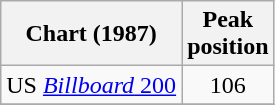<table class="wikitable" style="text-align:center;">
<tr>
<th>Chart (1987)</th>
<th>Peak<br>position</th>
</tr>
<tr>
<td align="left">US <a href='#'><em>Billboard</em> 200</a></td>
<td>106</td>
</tr>
<tr>
</tr>
</table>
